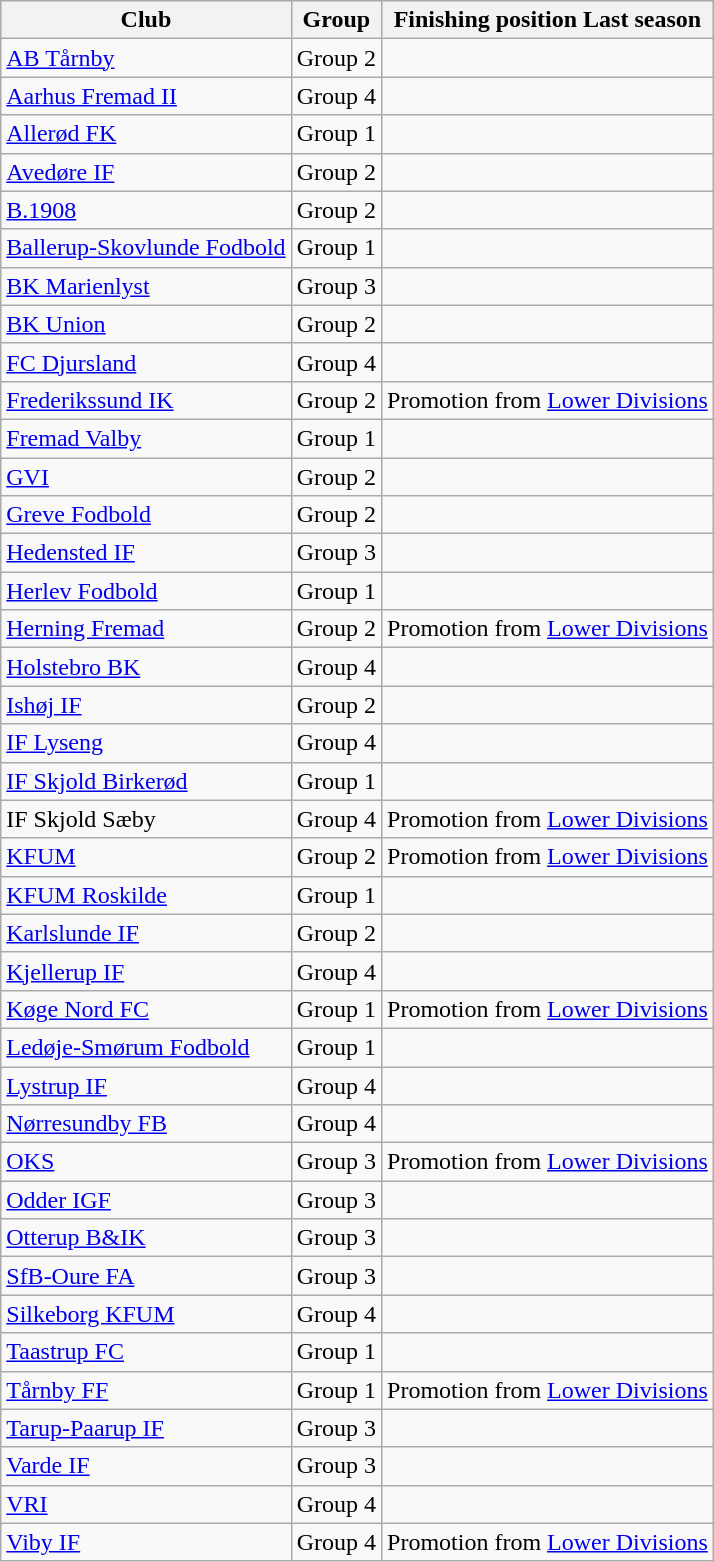<table class="wikitable sortable" style="text-align:center;">
<tr>
<th>Club</th>
<th>Group</th>
<th>Finishing position Last season</th>
</tr>
<tr>
<td style="text-align:left;"><a href='#'>AB Tårnby</a></td>
<td>Group 2</td>
<td></td>
</tr>
<tr>
<td style="text-align:left;"><a href='#'>Aarhus Fremad II</a></td>
<td>Group 4</td>
<td></td>
</tr>
<tr>
<td style="text-align:left;"><a href='#'>Allerød FK</a></td>
<td>Group 1</td>
<td></td>
</tr>
<tr>
<td style="text-align:left;"><a href='#'>Avedøre IF</a></td>
<td>Group 2</td>
<td></td>
</tr>
<tr>
<td style="text-align:left;"><a href='#'>B.1908</a></td>
<td>Group 2</td>
<td></td>
</tr>
<tr>
<td style="text-align:left;"><a href='#'>Ballerup-Skovlunde Fodbold</a></td>
<td>Group 1</td>
<td></td>
</tr>
<tr>
<td style="text-align:left;"><a href='#'>BK Marienlyst</a></td>
<td>Group 3</td>
<td></td>
</tr>
<tr>
<td style="text-align:left;"><a href='#'>BK Union</a></td>
<td>Group 2</td>
<td></td>
</tr>
<tr>
<td style="text-align:left;"><a href='#'>FC Djursland</a></td>
<td>Group 4</td>
<td></td>
</tr>
<tr>
<td style="text-align:left;"><a href='#'>Frederikssund IK</a></td>
<td>Group 2</td>
<td>Promotion from <a href='#'>Lower Divisions</a></td>
</tr>
<tr>
<td style="text-align:left;"><a href='#'>Fremad Valby</a></td>
<td>Group 1</td>
<td></td>
</tr>
<tr>
<td style="text-align:left;"><a href='#'>GVI</a></td>
<td>Group 2</td>
<td></td>
</tr>
<tr>
<td style="text-align:left;"><a href='#'>Greve Fodbold</a></td>
<td>Group 2</td>
<td></td>
</tr>
<tr>
<td style="text-align:left;"><a href='#'>Hedensted IF</a></td>
<td>Group 3</td>
<td></td>
</tr>
<tr>
<td style="text-align:left;"><a href='#'>Herlev Fodbold</a></td>
<td>Group 1</td>
<td></td>
</tr>
<tr>
<td style="text-align:left;"><a href='#'>Herning Fremad</a></td>
<td>Group 2</td>
<td>Promotion from <a href='#'>Lower Divisions</a></td>
</tr>
<tr>
<td style="text-align:left;"><a href='#'>Holstebro BK</a></td>
<td>Group 4</td>
<td></td>
</tr>
<tr>
<td style="text-align:left;"><a href='#'>Ishøj IF</a></td>
<td>Group 2</td>
<td></td>
</tr>
<tr>
<td style="text-align:left;"><a href='#'>IF Lyseng</a></td>
<td>Group 4</td>
<td></td>
</tr>
<tr>
<td style="text-align:left;"><a href='#'>IF Skjold Birkerød</a></td>
<td>Group 1</td>
<td></td>
</tr>
<tr>
<td style="text-align:left;">IF Skjold Sæby</td>
<td>Group 4</td>
<td>Promotion from <a href='#'>Lower Divisions</a></td>
</tr>
<tr>
<td style="text-align:left;"><a href='#'>KFUM</a></td>
<td>Group 2</td>
<td>Promotion from <a href='#'>Lower Divisions</a></td>
</tr>
<tr>
<td style="text-align:left;"><a href='#'>KFUM Roskilde</a></td>
<td>Group 1</td>
<td></td>
</tr>
<tr>
<td style="text-align:left;"><a href='#'>Karlslunde IF</a></td>
<td>Group 2</td>
<td></td>
</tr>
<tr>
<td style="text-align:left;"><a href='#'>Kjellerup IF</a></td>
<td>Group 4</td>
<td></td>
</tr>
<tr>
<td style="text-align:left;"><a href='#'>Køge Nord FC</a></td>
<td>Group 1</td>
<td>Promotion from <a href='#'>Lower Divisions</a></td>
</tr>
<tr>
<td style="text-align:left;"><a href='#'>Ledøje-Smørum Fodbold</a></td>
<td>Group 1</td>
<td></td>
</tr>
<tr>
<td style="text-align:left;"><a href='#'>Lystrup IF</a></td>
<td>Group 4</td>
<td></td>
</tr>
<tr>
<td style="text-align:left;"><a href='#'>Nørresundby FB</a></td>
<td>Group 4</td>
<td></td>
</tr>
<tr>
<td style="text-align:left;"><a href='#'>OKS</a></td>
<td>Group 3</td>
<td>Promotion from <a href='#'>Lower Divisions</a></td>
</tr>
<tr>
<td style="text-align:left;"><a href='#'>Odder IGF</a></td>
<td>Group 3</td>
<td></td>
</tr>
<tr>
<td style="text-align:left;"><a href='#'>Otterup B&IK</a></td>
<td>Group 3</td>
<td></td>
</tr>
<tr>
<td style="text-align:left;"><a href='#'>SfB-Oure FA</a></td>
<td>Group 3</td>
<td></td>
</tr>
<tr>
<td style="text-align:left;"><a href='#'>Silkeborg KFUM</a></td>
<td>Group 4</td>
<td></td>
</tr>
<tr>
<td style="text-align:left;"><a href='#'>Taastrup FC</a></td>
<td>Group 1</td>
<td></td>
</tr>
<tr>
<td style="text-align:left;"><a href='#'>Tårnby FF</a></td>
<td>Group 1</td>
<td>Promotion from <a href='#'>Lower Divisions</a></td>
</tr>
<tr>
<td style="text-align:left;"><a href='#'>Tarup-Paarup IF</a></td>
<td>Group 3</td>
<td></td>
</tr>
<tr>
<td style="text-align:left;"><a href='#'>Varde IF</a></td>
<td>Group 3</td>
<td></td>
</tr>
<tr>
<td style="text-align:left;"><a href='#'>VRI</a></td>
<td>Group 4</td>
<td></td>
</tr>
<tr>
<td style="text-align:left;"><a href='#'>Viby IF</a></td>
<td>Group 4</td>
<td>Promotion from <a href='#'>Lower Divisions</a></td>
</tr>
</table>
